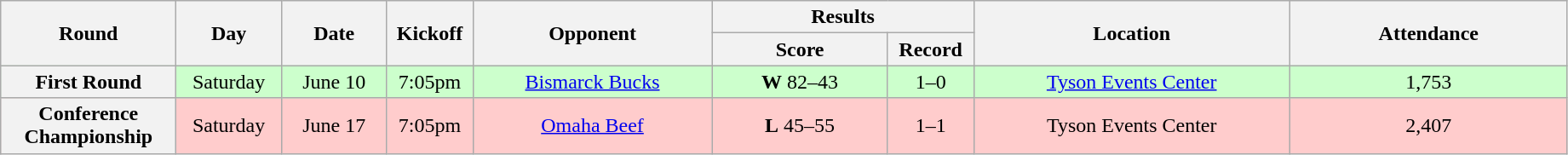<table class="wikitable">
<tr>
<th rowspan="2" width="130">Round</th>
<th rowspan="2" width="75">Day</th>
<th rowspan="2" width="75">Date</th>
<th rowspan="2" width="60">Kickoff</th>
<th rowspan="2" width="180">Opponent</th>
<th colspan="2" width="180">Results</th>
<th rowspan="2" width="240">Location</th>
<th rowspan="2" width="210">Attendance</th>
</tr>
<tr>
<th width="130">Score</th>
<th width="60">Record</th>
</tr>
<tr align="center" bgcolor="#CCFFCC">
<th>First Round</th>
<td>Saturday</td>
<td>June 10</td>
<td>7:05pm</td>
<td><a href='#'>Bismarck Bucks</a></td>
<td><strong>W</strong> 82–43</td>
<td>1–0</td>
<td><a href='#'>Tyson Events Center</a></td>
<td>1,753</td>
</tr>
<tr align="center" bgcolor="#FFCCCC">
<th>Conference Championship</th>
<td>Saturday</td>
<td>June 17</td>
<td>7:05pm</td>
<td><a href='#'>Omaha Beef</a></td>
<td><strong>L</strong> 45–55</td>
<td>1–1</td>
<td>Tyson Events Center</td>
<td>2,407</td>
</tr>
</table>
